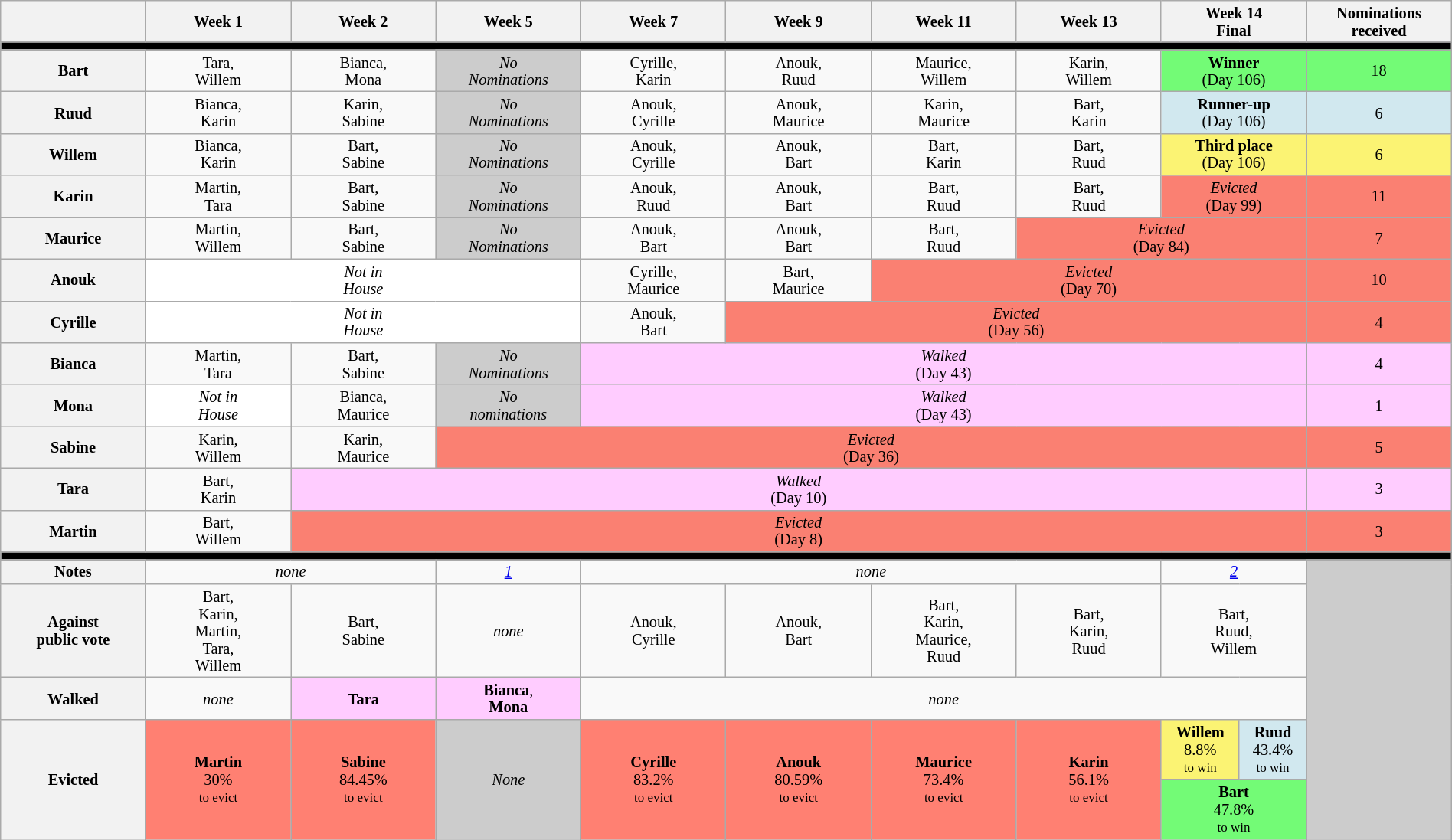<table class="wikitable" style="text-align:center; width:100%; font-size:85%; line-height:15px;">
<tr>
<th style="width:10%"></th>
<th style="width:10%">Week 1</th>
<th style="width:10%">Week 2</th>
<th style="width:10%">Week 5</th>
<th style="width:10%">Week 7</th>
<th style="width:10%">Week 9</th>
<th style="width:10%">Week 11</th>
<th style="width:10%">Week 13</th>
<th style="width:10%" colspan="2">Week 14<br>Final</th>
<th style="width:10%">Nominations<br>received</th>
</tr>
<tr>
<th style="background:#000" colspan="11"></th>
</tr>
<tr>
<th>Bart</th>
<td>Tara,<br>Willem</td>
<td>Bianca,<br>Mona</td>
<td style="background:#cccccc"><em>No<br>Nominations</em></td>
<td>Cyrille,<br>Karin</td>
<td>Anouk,<br>Ruud</td>
<td>Maurice,<br>Willem</td>
<td>Karin,<br>Willem</td>
<td style="background:#73FB76" colspan="2"><strong>Winner</strong><br>(Day 106)</td>
<td style="background:#73FB76">18</td>
</tr>
<tr>
<th>Ruud</th>
<td>Bianca,<br>Karin</td>
<td>Karin,<br>Sabine</td>
<td style="background:#cccccc"><em>No<br>Nominations</em></td>
<td>Anouk,<br>Cyrille</td>
<td>Anouk,<br>Maurice</td>
<td>Karin,<br>Maurice</td>
<td>Bart,<br>Karin</td>
<td style="background:#D1E8EF" colspan="2"><strong>Runner-up</strong><br>(Day 106)</td>
<td style="background:#D1E8EF">6</td>
</tr>
<tr>
<th>Willem</th>
<td>Bianca,<br>Karin</td>
<td>Bart,<br>Sabine</td>
<td style="background:#cccccc"><em>No<br>Nominations</em></td>
<td>Anouk,<br>Cyrille</td>
<td>Anouk,<br>Bart</td>
<td>Bart,<br>Karin</td>
<td>Bart,<br>Ruud</td>
<td style="background:#fbf373" colspan="2"><strong>Third place</strong><br>(Day 106)</td>
<td style="background:#fbf373">6</td>
</tr>
<tr>
<th>Karin</th>
<td>Martin,<br>Tara</td>
<td>Bart,<br>Sabine</td>
<td style="background:#cccccc"><em>No<br>Nominations</em></td>
<td>Anouk,<br>Ruud</td>
<td>Anouk,<br>Bart</td>
<td>Bart,<br>Ruud</td>
<td>Bart,<br>Ruud</td>
<td style="background:salmon" colspan="2"><em>Evicted</em><br>(Day 99)</td>
<td style="background:salmon">11</td>
</tr>
<tr>
<th>Maurice</th>
<td>Martin,<br>Willem</td>
<td>Bart,<br>Sabine</td>
<td style="background:#cccccc"><em>No<br>Nominations</em></td>
<td>Anouk,<br>Bart</td>
<td>Anouk,<br>Bart</td>
<td>Bart,<br>Ruud</td>
<td style="background:salmon" colspan="3"><em>Evicted</em><br>(Day 84)</td>
<td style="background:salmon">7</td>
</tr>
<tr>
<th>Anouk</th>
<td style="background:#fff" colspan="3"><em>Not in<br>House</em></td>
<td>Cyrille,<br>Maurice</td>
<td>Bart,<br>Maurice</td>
<td style="background:salmon" colspan="4"><em>Evicted</em><br>(Day 70)</td>
<td style="background:salmon">10</td>
</tr>
<tr>
<th>Cyrille</th>
<td style="background:#fff" colspan="3"><em>Not in<br>House</em></td>
<td>Anouk,<br>Bart</td>
<td style="background:salmon" colspan="5"><em>Evicted</em><br>(Day 56)</td>
<td style="background:salmon">4</td>
</tr>
<tr>
<th>Bianca</th>
<td>Martin,<br>Tara</td>
<td>Bart,<br>Sabine</td>
<td style="background:#cccccc"><em>No<br>Nominations</em></td>
<td style="background:#fcf" colspan="6"><em>Walked</em><br>(Day 43)</td>
<td style="background:#fcf">4</td>
</tr>
<tr>
<th>Mona</th>
<td style="background:#fff"><em>Not in<br>House</em></td>
<td>Bianca,<br>Maurice</td>
<td style="background:#cccccc"><em>No<br>nominations</em></td>
<td style="background:#fcf" colspan="6"><em>Walked</em><br>(Day 43)</td>
<td style="background:#fcf">1</td>
</tr>
<tr>
<th>Sabine</th>
<td>Karin,<br>Willem</td>
<td>Karin,<br>Maurice</td>
<td style="background:salmon" colspan="7"><em>Evicted</em><br>(Day 36)</td>
<td style="background:salmon">5</td>
</tr>
<tr>
<th>Tara</th>
<td>Bart,<br>Karin</td>
<td style="background:#fcf" colspan="8"><em>Walked</em><br>(Day 10)</td>
<td style="background:#fcf">3</td>
</tr>
<tr>
<th>Martin</th>
<td>Bart,<br>Willem</td>
<td style="background:salmon" colspan="8"><em>Evicted</em><br>(Day 8)</td>
<td style="background:salmon">3</td>
</tr>
<tr>
<th style="background:#000" colspan="11"></th>
</tr>
<tr>
<th>Notes</th>
<td colspan="2"><em>none</em></td>
<td><em><a href='#'>1</a></em></td>
<td colspan="4"><em>none</em></td>
<td colspan="2"><em><a href='#'>2</a></em></td>
<td style="background:#ccc;" rowspan="5"></td>
</tr>
<tr>
<th>Against<br>public vote</th>
<td>Bart,<br>Karin,<br>Martin,<br>Tara,<br>Willem</td>
<td>Bart,<br>Sabine</td>
<td><em>none</em></td>
<td>Anouk,<br>Cyrille</td>
<td>Anouk,<br>Bart</td>
<td>Bart,<br>Karin,<br>Maurice,<br>Ruud</td>
<td>Bart,<br>Karin,<br>Ruud</td>
<td colspan="2">Bart,<br>Ruud,<br>Willem</td>
</tr>
<tr>
<th>Walked</th>
<td><em>none</em></td>
<td style="background:#fcf"><strong>Tara</strong></td>
<td style="background:#fcf"><strong>Bianca</strong>,<br><strong>Mona</strong></td>
<td colspan="6"><em>none</em></td>
</tr>
<tr>
<th rowspan="2">Evicted</th>
<td style="background:#FF8072" rowspan="2"><strong>Martin</strong><br>30%<br><small>to evict</small></td>
<td style="background:#FF8072" rowspan="2"><strong>Sabine</strong><br>84.45%<br><small>to evict</small></td>
<td style="background:#CCC" rowspan="2"><em>None</em></td>
<td style="background:#FF8072" rowspan="2"><strong>Cyrille</strong><br>83.2%<br><small>to evict</small></td>
<td style="background:#FF8072" rowspan="2"><strong>Anouk</strong><br>80.59%<br><small>to evict</small></td>
<td style="background:#FF8072" rowspan="2"><strong>Maurice</strong><br>73.4%<br><small>to evict</small></td>
<td style="background:#FF8072" rowspan="2"><strong>Karin</strong><br>56.1%<br><small>to evict</small></td>
<td style="background:#FBF373"><strong>Willem</strong><br>8.8%<br><small>to win</small></td>
<td style="background:#D1E8EF"><strong>Ruud</strong><br>43.4%<br><small>to win</small></td>
</tr>
<tr>
<td style="background:#73FB76" colspan="2"><strong>Bart</strong><br>47.8%<br><small>to win</small></td>
</tr>
</table>
